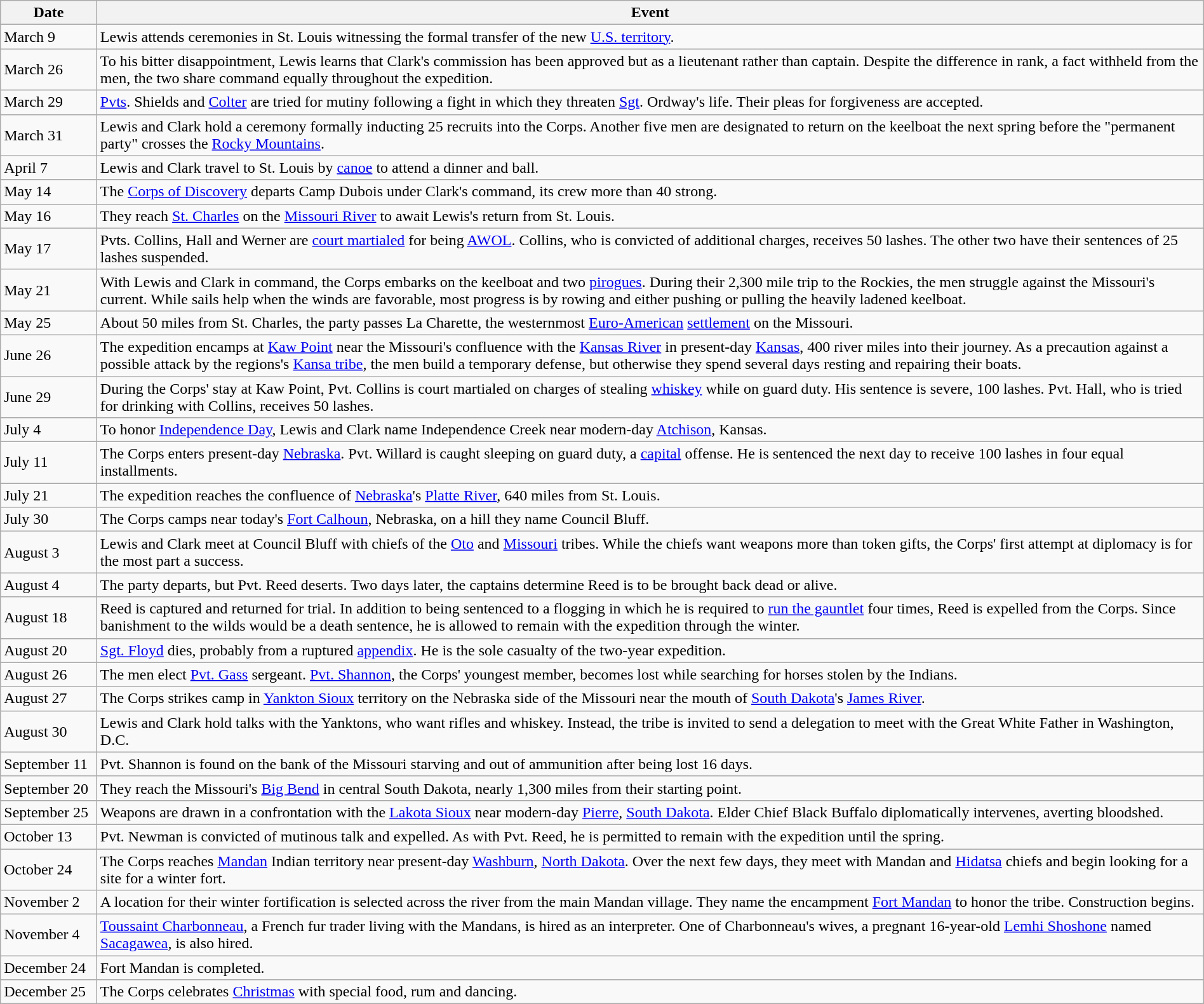<table class="wikitable" style="width:100%;">
<tr>
<th style="width:8%">Date</th>
<th style="width:92%">Event</th>
</tr>
<tr>
<td>March 9</td>
<td>Lewis attends ceremonies in St. Louis witnessing the formal transfer of the new <a href='#'>U.S. territory</a>.</td>
</tr>
<tr>
<td>March 26</td>
<td>To his bitter disappointment, Lewis learns that Clark's commission has been approved but as a lieutenant rather than captain. Despite the difference in rank, a fact withheld from the men, the two share command equally throughout the expedition.</td>
</tr>
<tr>
<td>March 29</td>
<td><a href='#'>Pvts</a>. Shields and <a href='#'>Colter</a> are tried for mutiny following a fight in which they threaten <a href='#'>Sgt</a>. Ordway's life. Their pleas for forgiveness are accepted.</td>
</tr>
<tr>
<td>March 31</td>
<td>Lewis and Clark hold a ceremony formally inducting 25 recruits into the Corps. Another five men are designated to return on the keelboat the next spring before the "permanent party" crosses the <a href='#'>Rocky Mountains</a>.</td>
</tr>
<tr>
<td>April 7</td>
<td>Lewis and Clark travel to St. Louis by <a href='#'>canoe</a> to attend a dinner and ball.</td>
</tr>
<tr>
<td>May 14</td>
<td>The <a href='#'>Corps of Discovery</a> departs Camp Dubois under Clark's command, its crew more than 40 strong.</td>
</tr>
<tr>
<td>May 16</td>
<td>They reach <a href='#'>St. Charles</a> on the <a href='#'>Missouri River</a> to await Lewis's return from St. Louis.</td>
</tr>
<tr>
<td>May 17</td>
<td>Pvts. Collins, Hall and Werner are <a href='#'>court martialed</a> for being <a href='#'>AWOL</a>. Collins, who is convicted of additional charges, receives 50 lashes. The other two have their sentences of 25 lashes suspended.</td>
</tr>
<tr>
<td>May 21</td>
<td>With Lewis and Clark in command, the Corps embarks on the keelboat and two <a href='#'>pirogues</a>. During their 2,300 mile trip to the Rockies, the men struggle against the Missouri's current. While sails help when the winds are favorable,  most progress is by rowing and either pushing or pulling the heavily ladened keelboat.</td>
</tr>
<tr>
<td>May 25</td>
<td>About 50 miles from St. Charles, the party passes La Charette, the westernmost <a href='#'>Euro-American</a> <a href='#'>settlement</a> on the Missouri.</td>
</tr>
<tr>
<td>June 26</td>
<td>The expedition encamps at <a href='#'>Kaw Point</a> near the Missouri's confluence with the <a href='#'>Kansas River</a> in present-day <a href='#'>Kansas</a>, 400 river miles into their journey. As a precaution against a possible attack by the regions's <a href='#'>Kansa tribe</a>, the men build a temporary defense, but otherwise they spend several days resting and repairing their boats.</td>
</tr>
<tr>
<td>June 29</td>
<td>During the Corps' stay at Kaw Point, Pvt. Collins is court martialed on charges of stealing <a href='#'>whiskey</a> while on guard duty. His sentence is severe, 100 lashes. Pvt. Hall, who is tried for drinking with Collins, receives 50 lashes.</td>
</tr>
<tr>
<td>July 4</td>
<td>To honor <a href='#'>Independence Day</a>, Lewis and Clark name Independence Creek near modern-day <a href='#'>Atchison</a>, Kansas.</td>
</tr>
<tr>
<td>July 11</td>
<td>The Corps enters present-day <a href='#'>Nebraska</a>. Pvt. Willard is caught sleeping on guard duty, a <a href='#'>capital</a> offense. He is sentenced the next day to receive 100 lashes in four equal installments.</td>
</tr>
<tr>
<td>July 21</td>
<td>The expedition reaches the confluence of <a href='#'>Nebraska</a>'s <a href='#'>Platte River</a>, 640 miles from St. Louis.</td>
</tr>
<tr>
<td>July 30</td>
<td>The Corps camps near today's <a href='#'>Fort Calhoun</a>, Nebraska, on a hill they name Council Bluff.</td>
</tr>
<tr>
<td>August 3</td>
<td>Lewis and Clark meet at Council Bluff with chiefs of the <a href='#'>Oto</a> and <a href='#'>Missouri</a> tribes. While the chiefs want weapons more than token gifts, the Corps' first attempt at diplomacy is for the most part a success.</td>
</tr>
<tr>
<td>August 4</td>
<td>The party departs, but Pvt. Reed deserts. Two days later, the captains determine Reed is to be brought back dead or alive.</td>
</tr>
<tr>
<td>August 18</td>
<td>Reed is captured and returned for trial. In addition to being sentenced to a flogging in which he is required to <a href='#'>run the gauntlet</a> four times, Reed is expelled from the Corps. Since banishment to the wilds would be a death sentence, he is allowed to remain with the expedition through the winter.</td>
</tr>
<tr>
<td>August 20</td>
<td><a href='#'>Sgt. Floyd</a> dies, probably from a ruptured <a href='#'>appendix</a>. He is the sole casualty of the two-year expedition.</td>
</tr>
<tr>
<td>August 26</td>
<td>The men elect <a href='#'>Pvt. Gass</a> sergeant. <a href='#'>Pvt. Shannon</a>, the Corps' youngest member, becomes lost while searching for horses stolen by the Indians.</td>
</tr>
<tr>
<td>August 27</td>
<td>The Corps strikes camp in <a href='#'>Yankton Sioux</a> territory on the Nebraska side of the Missouri near the mouth of <a href='#'>South Dakota</a>'s <a href='#'>James River</a>.</td>
</tr>
<tr>
<td>August 30</td>
<td>Lewis and Clark hold talks with the Yanktons, who want rifles and whiskey. Instead, the tribe is invited to send a delegation to meet with the Great White Father in Washington, D.C.</td>
</tr>
<tr>
<td>September 11</td>
<td>Pvt. Shannon is found on the bank of the Missouri starving and out of ammunition after being lost 16 days.</td>
</tr>
<tr>
<td>September 20</td>
<td>They reach the Missouri's <a href='#'>Big Bend</a> in central South Dakota, nearly 1,300 miles from their starting point.</td>
</tr>
<tr>
<td>September 25</td>
<td>Weapons are drawn in a confrontation with the <a href='#'>Lakota Sioux</a> near modern-day <a href='#'>Pierre</a>, <a href='#'>South Dakota</a>. Elder Chief Black Buffalo diplomatically intervenes, averting bloodshed.</td>
</tr>
<tr>
<td>October 13</td>
<td>Pvt. Newman is convicted of mutinous talk and expelled. As with Pvt. Reed, he is permitted to remain with the expedition until the spring.</td>
</tr>
<tr>
<td>October 24</td>
<td>The Corps reaches <a href='#'>Mandan</a> Indian territory near present-day <a href='#'>Washburn</a>, <a href='#'>North Dakota</a>. Over the next few days, they meet with Mandan and <a href='#'>Hidatsa</a> chiefs and begin looking for a site for a winter fort.</td>
</tr>
<tr>
<td>November 2</td>
<td>A location for their winter fortification is selected across the river from the main Mandan village. They name the encampment <a href='#'>Fort Mandan</a> to honor the tribe. Construction begins.</td>
</tr>
<tr>
<td>November 4</td>
<td><a href='#'>Toussaint Charbonneau</a>, a French fur trader living with the Mandans, is hired as an interpreter. One of Charbonneau's wives, a pregnant 16-year-old <a href='#'>Lemhi Shoshone</a> named <a href='#'>Sacagawea</a>, is also hired.</td>
</tr>
<tr>
<td>December 24</td>
<td>Fort Mandan is completed.</td>
</tr>
<tr>
<td>December 25</td>
<td>The Corps celebrates <a href='#'>Christmas</a> with special food, rum and dancing.</td>
</tr>
</table>
